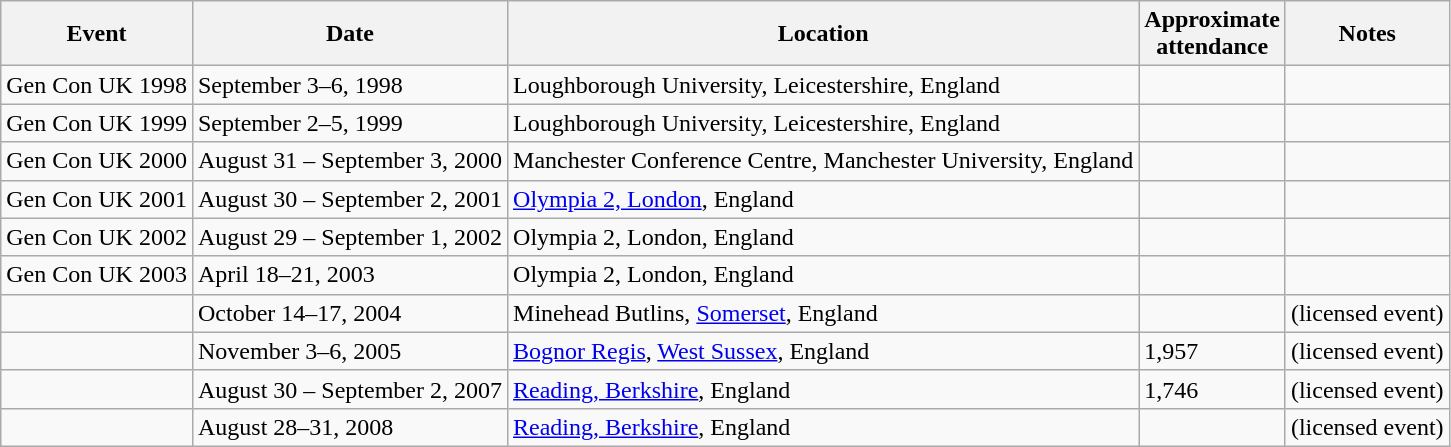<table class="wikitable">
<tr>
<th>Event</th>
<th>Date</th>
<th>Location</th>
<th>Approximate<br>attendance</th>
<th>Notes</th>
</tr>
<tr>
<td>Gen Con UK 1998</td>
<td>September 3–6, 1998</td>
<td>Loughborough University, Leicestershire, England</td>
<td></td>
<td></td>
</tr>
<tr>
<td>Gen Con UK 1999</td>
<td>September 2–5, 1999</td>
<td>Loughborough University, Leicestershire, England</td>
<td></td>
<td></td>
</tr>
<tr>
<td>Gen Con UK 2000</td>
<td>August 31 – September 3, 2000</td>
<td>Manchester Conference Centre, Manchester University, England</td>
<td></td>
<td></td>
</tr>
<tr>
<td>Gen Con UK 2001</td>
<td>August 30 – September 2, 2001</td>
<td><a href='#'>Olympia 2, London</a>, England</td>
<td></td>
<td></td>
</tr>
<tr>
<td>Gen Con UK 2002</td>
<td>August 29 – September 1, 2002</td>
<td>Olympia 2, London, England</td>
<td></td>
<td></td>
</tr>
<tr>
<td>Gen Con UK 2003</td>
<td>April 18–21, 2003</td>
<td>Olympia 2, London, England</td>
<td></td>
<td></td>
</tr>
<tr>
<td> </td>
<td>October 14–17, 2004</td>
<td>Minehead Butlins, <a href='#'>Somerset</a>, England</td>
<td></td>
<td>(licensed event)</td>
</tr>
<tr>
<td></td>
<td>November 3–6, 2005</td>
<td><a href='#'>Bognor Regis</a>, <a href='#'>West Sussex</a>, England</td>
<td>1,957</td>
<td>(licensed event)</td>
</tr>
<tr>
<td></td>
<td>August 30 – September 2, 2007</td>
<td><a href='#'>Reading, Berkshire</a>, England</td>
<td>1,746</td>
<td>(licensed event)</td>
</tr>
<tr>
<td></td>
<td>August 28–31, 2008</td>
<td><a href='#'>Reading, Berkshire</a>, England</td>
<td></td>
<td>(licensed event)</td>
</tr>
</table>
